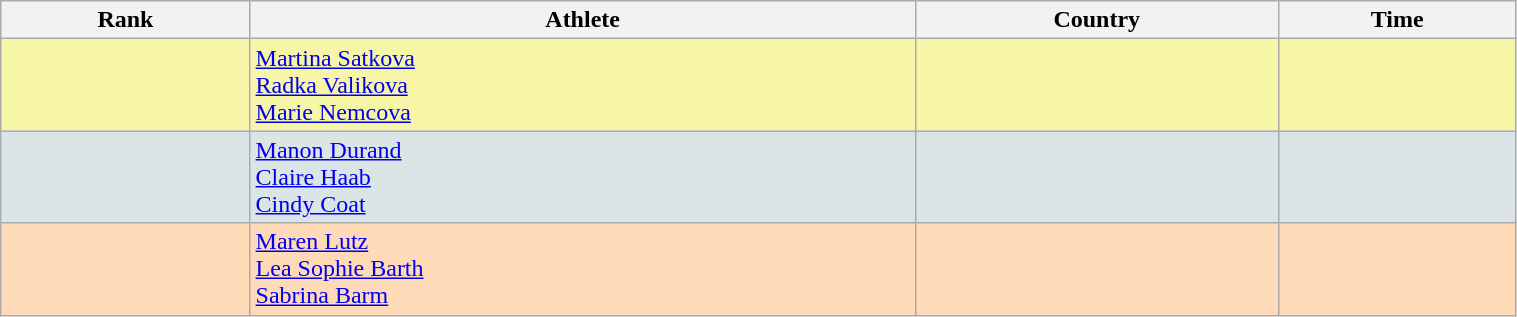<table class="wikitable" width=80% style="font-size:100%; text-align:left;">
<tr>
<th>Rank</th>
<th>Athlete</th>
<th>Country</th>
<th>Time</th>
</tr>
<tr bgcolor="#F7F6A8">
<td align=center></td>
<td><a href='#'>Martina Satkova</a><br><a href='#'>Radka Valikova</a><br><a href='#'>Marie Nemcova</a></td>
<td></td>
<td align="right"></td>
</tr>
<tr bgcolor="#DCE5E5">
<td align=center></td>
<td><a href='#'>Manon Durand</a><br><a href='#'>Claire Haab</a><br><a href='#'>Cindy Coat</a></td>
<td></td>
<td align="right"></td>
</tr>
<tr bgcolor="#FFDAB9">
<td align=center></td>
<td><a href='#'>Maren Lutz</a><br><a href='#'>Lea Sophie Barth</a><br><a href='#'>Sabrina Barm</a></td>
<td></td>
<td align="right"></td>
</tr>
</table>
